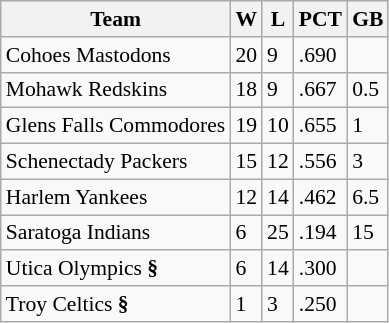<table class="wikitable" style="font-size:90%">
<tr>
<th>Team</th>
<th>W</th>
<th>L</th>
<th>PCT</th>
<th>GB</th>
</tr>
<tr>
<td>Cohoes Mastodons</td>
<td>20</td>
<td>9</td>
<td>.690</td>
<td></td>
</tr>
<tr>
<td>Mohawk Redskins</td>
<td>18</td>
<td>9</td>
<td>.667</td>
<td>0.5</td>
</tr>
<tr>
<td>Glens Falls Commodores</td>
<td>19</td>
<td>10</td>
<td>.655</td>
<td>1</td>
</tr>
<tr>
<td>Schenectady Packers</td>
<td>15</td>
<td>12</td>
<td>.556</td>
<td>3</td>
</tr>
<tr>
<td>Harlem Yankees</td>
<td>12</td>
<td>14</td>
<td>.462</td>
<td>6.5</td>
</tr>
<tr>
<td>Saratoga Indians</td>
<td>6</td>
<td>25</td>
<td>.194</td>
<td>15</td>
</tr>
<tr>
<td>Utica Olympics <strong>§</strong></td>
<td>6</td>
<td>14</td>
<td>.300</td>
<td></td>
</tr>
<tr>
<td>Troy Celtics <strong>§</strong></td>
<td>1</td>
<td>3</td>
<td>.250</td>
<td></td>
</tr>
</table>
